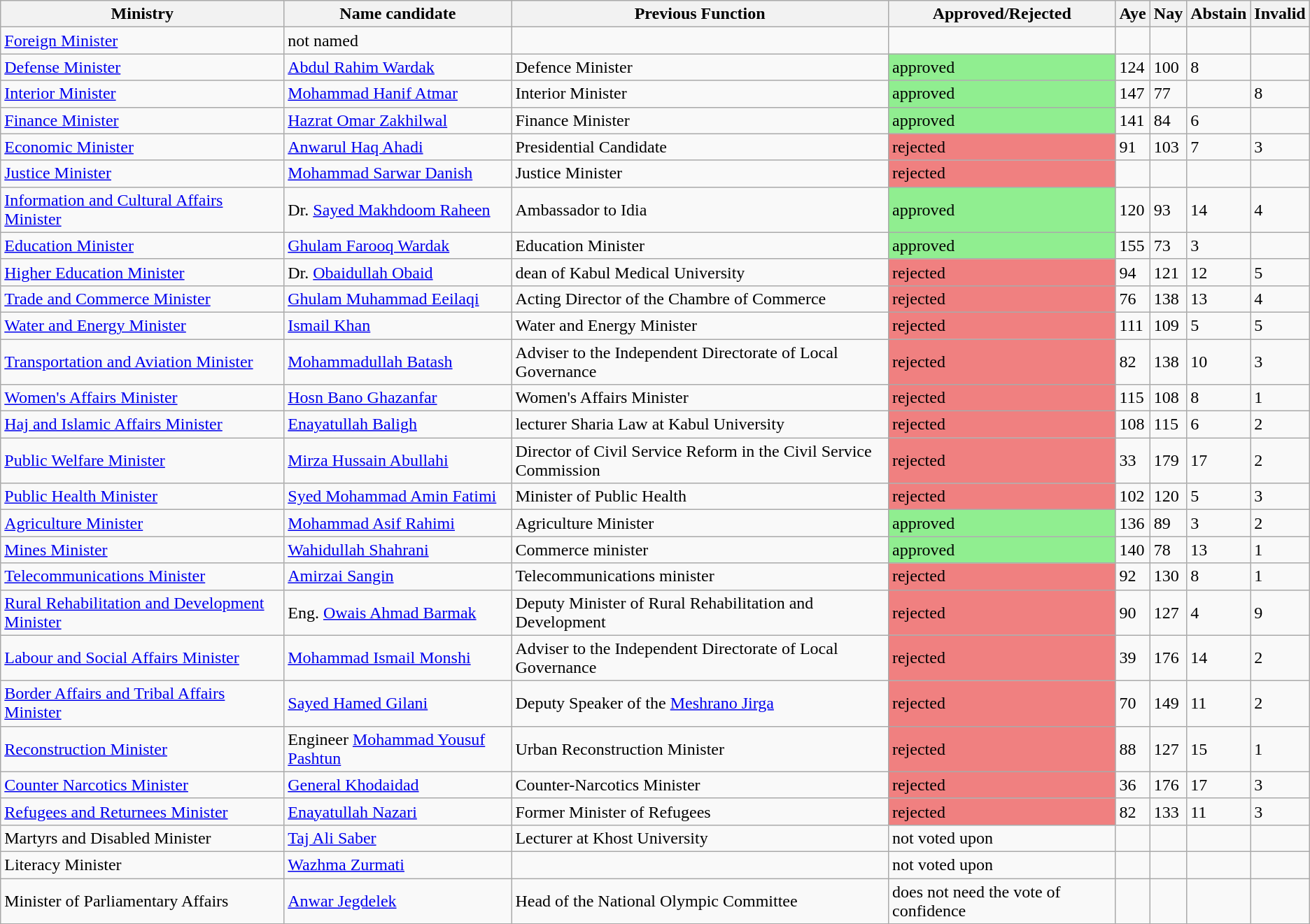<table class="wikitable sortable">
<tr>
<th>Ministry</th>
<th>Name candidate</th>
<th>Previous Function</th>
<th>Approved/Rejected </th>
<th>Aye</th>
<th>Nay</th>
<th>Abstain</th>
<th>Invalid</th>
</tr>
<tr>
<td><a href='#'>Foreign Minister</a></td>
<td>not named</td>
<td></td>
<td></td>
<td></td>
<td></td>
<td></td>
<td></td>
</tr>
<tr>
<td><a href='#'>Defense Minister</a></td>
<td><a href='#'>Abdul Rahim Wardak</a></td>
<td>Defence Minister</td>
<td bgcolor=#90EE90>approved</td>
<td>124</td>
<td>100</td>
<td>8</td>
<td></td>
</tr>
<tr>
<td><a href='#'>Interior Minister</a></td>
<td><a href='#'>Mohammad Hanif Atmar</a></td>
<td>Interior Minister</td>
<td bgcolor=#90EE90>approved</td>
<td>147</td>
<td>77</td>
<td></td>
<td>8</td>
</tr>
<tr>
<td><a href='#'>Finance Minister</a></td>
<td><a href='#'>Hazrat Omar Zakhilwal</a></td>
<td>Finance Minister</td>
<td bgcolor=#90EE90>approved</td>
<td>141</td>
<td>84</td>
<td>6</td>
<td></td>
</tr>
<tr>
<td><a href='#'>Economic Minister</a></td>
<td><a href='#'>Anwarul Haq Ahadi</a></td>
<td>Presidential Candidate</td>
<td bgcolor=#F08080>rejected</td>
<td>91</td>
<td>103</td>
<td>7</td>
<td>3</td>
</tr>
<tr>
<td><a href='#'>Justice Minister</a></td>
<td><a href='#'>Mohammad Sarwar Danish</a></td>
<td>Justice Minister</td>
<td bgcolor=#F08080>rejected</td>
<td></td>
<td></td>
<td></td>
<td></td>
</tr>
<tr>
<td><a href='#'>Information and Cultural Affairs Minister</a></td>
<td>Dr. <a href='#'>Sayed Makhdoom Raheen</a></td>
<td>Ambassador to Idia</td>
<td bgcolor=#90EE90>approved</td>
<td>120</td>
<td>93</td>
<td>14</td>
<td>4</td>
</tr>
<tr>
<td><a href='#'>Education Minister</a></td>
<td><a href='#'>Ghulam Farooq Wardak</a></td>
<td>Education Minister</td>
<td bgcolor=#90EE90>approved</td>
<td>155</td>
<td>73</td>
<td>3</td>
<td></td>
</tr>
<tr>
<td><a href='#'>Higher Education Minister</a></td>
<td>Dr. <a href='#'>Obaidullah Obaid</a></td>
<td>dean of Kabul Medical University</td>
<td bgcolor=#F08080>rejected</td>
<td>94</td>
<td>121</td>
<td>12</td>
<td>5</td>
</tr>
<tr>
<td><a href='#'>Trade and Commerce Minister</a></td>
<td><a href='#'>Ghulam Muhammad Eeilaqi</a></td>
<td>Acting Director of the Chambre of Commerce</td>
<td bgcolor=#F08080>rejected</td>
<td>76</td>
<td>138</td>
<td>13</td>
<td>4</td>
</tr>
<tr>
<td><a href='#'>Water and Energy Minister</a></td>
<td><a href='#'>Ismail Khan</a></td>
<td>Water and Energy Minister</td>
<td bgcolor=#F08080>rejected</td>
<td>111</td>
<td>109</td>
<td>5</td>
<td>5</td>
</tr>
<tr>
<td><a href='#'>Transportation and Aviation Minister</a></td>
<td><a href='#'>Mohammadullah Batash</a></td>
<td>Adviser to the Independent Directorate of Local Governance</td>
<td bgcolor=#F08080>rejected</td>
<td>82</td>
<td>138</td>
<td>10</td>
<td>3</td>
</tr>
<tr>
<td><a href='#'>Women's Affairs Minister</a></td>
<td><a href='#'>Hosn Bano Ghazanfar</a></td>
<td>Women's Affairs Minister</td>
<td bgcolor=#F08080>rejected</td>
<td>115</td>
<td>108</td>
<td>8</td>
<td>1</td>
</tr>
<tr>
<td><a href='#'>Haj and Islamic Affairs Minister</a></td>
<td><a href='#'>Enayatullah Baligh</a></td>
<td>lecturer Sharia Law at Kabul University</td>
<td bgcolor=#F08080>rejected</td>
<td>108</td>
<td>115</td>
<td>6</td>
<td>2</td>
</tr>
<tr>
<td><a href='#'>Public Welfare Minister</a></td>
<td><a href='#'>Mirza Hussain Abullahi</a></td>
<td>Director of Civil Service Reform in the Civil Service Commission</td>
<td bgcolor=#F08080>rejected</td>
<td>33</td>
<td>179</td>
<td>17</td>
<td>2</td>
</tr>
<tr>
<td><a href='#'>Public Health Minister</a></td>
<td><a href='#'>Syed Mohammad Amin Fatimi</a></td>
<td>Minister of Public Health</td>
<td bgcolor=#F08080>rejected</td>
<td>102</td>
<td>120</td>
<td>5</td>
<td>3</td>
</tr>
<tr>
<td><a href='#'>Agriculture Minister</a></td>
<td><a href='#'>Mohammad Asif Rahimi</a></td>
<td>Agriculture Minister</td>
<td bgcolor=#90EE90>approved</td>
<td>136</td>
<td>89</td>
<td>3</td>
<td>2</td>
</tr>
<tr>
<td><a href='#'>Mines Minister</a></td>
<td><a href='#'>Wahidullah Shahrani</a></td>
<td>Commerce minister</td>
<td bgcolor=#90EE90>approved</td>
<td>140</td>
<td>78</td>
<td>13</td>
<td>1</td>
</tr>
<tr>
<td><a href='#'>Telecommunications Minister</a></td>
<td><a href='#'>Amirzai Sangin</a></td>
<td>Telecommunications minister</td>
<td bgcolor=#F08080>rejected</td>
<td>92</td>
<td>130</td>
<td>8</td>
<td>1</td>
</tr>
<tr>
<td><a href='#'>Rural Rehabilitation and Development Minister</a></td>
<td>Eng. <a href='#'>Owais Ahmad Barmak</a></td>
<td>Deputy Minister of Rural Rehabilitation and Development</td>
<td bgcolor=#F08080>rejected</td>
<td>90</td>
<td>127</td>
<td>4</td>
<td>9</td>
</tr>
<tr>
<td><a href='#'>Labour and Social Affairs Minister</a></td>
<td><a href='#'>Mohammad Ismail Monshi</a></td>
<td>Adviser to the Independent Directorate of Local Governance</td>
<td bgcolor=#F08080>rejected</td>
<td>39</td>
<td>176</td>
<td>14</td>
<td>2</td>
</tr>
<tr>
<td><a href='#'>Border Affairs and Tribal Affairs Minister</a></td>
<td><a href='#'>Sayed Hamed Gilani</a></td>
<td>Deputy Speaker of the <a href='#'>Meshrano Jirga</a></td>
<td bgcolor=#F08080>rejected</td>
<td>70</td>
<td>149</td>
<td>11</td>
<td>2</td>
</tr>
<tr>
<td><a href='#'>Reconstruction Minister</a></td>
<td>Engineer <a href='#'>Mohammad Yousuf Pashtun</a></td>
<td>Urban Reconstruction Minister</td>
<td bgcolor=#F08080>rejected</td>
<td>88</td>
<td>127</td>
<td>15</td>
<td>1</td>
</tr>
<tr>
<td><a href='#'>Counter Narcotics Minister</a></td>
<td><a href='#'>General Khodaidad</a></td>
<td>Counter-Narcotics Minister</td>
<td bgcolor=#F08080>rejected</td>
<td>36</td>
<td>176</td>
<td>17</td>
<td>3</td>
</tr>
<tr>
<td><a href='#'>Refugees and Returnees Minister</a></td>
<td><a href='#'>Enayatullah Nazari</a></td>
<td>Former Minister of Refugees</td>
<td bgcolor=#F08080>rejected</td>
<td>82</td>
<td>133</td>
<td>11</td>
<td>3</td>
</tr>
<tr>
<td>Martyrs and Disabled Minister</td>
<td><a href='#'>Taj Ali Saber</a></td>
<td>Lecturer at Khost University</td>
<td>not voted upon</td>
<td></td>
<td></td>
<td></td>
<td></td>
</tr>
<tr>
<td>Literacy Minister</td>
<td><a href='#'>Wazhma Zurmati</a></td>
<td></td>
<td>not voted upon</td>
<td></td>
<td></td>
<td></td>
<td></td>
</tr>
<tr>
<td>Minister of Parliamentary Affairs</td>
<td><a href='#'>Anwar Jegdelek</a></td>
<td>Head of the National Olympic Committee</td>
<td>does not need the vote of confidence</td>
<td></td>
<td></td>
<td></td>
<td></td>
</tr>
<tr>
</tr>
</table>
